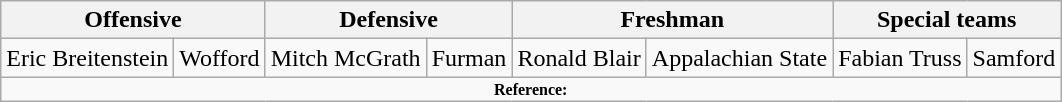<table class="wikitable" border="1">
<tr>
<th colspan="2">Offensive</th>
<th colspan="2">Defensive</th>
<th colspan="2">Freshman</th>
<th colspan="2">Special teams</th>
</tr>
<tr>
<td>Eric Breitenstein</td>
<td>Wofford</td>
<td>Mitch McGrath</td>
<td>Furman</td>
<td>Ronald Blair</td>
<td>Appalachian State</td>
<td>Fabian Truss</td>
<td>Samford</td>
</tr>
<tr>
<td colspan="8" style="font-size: 8pt" align="center"><strong>Reference:</strong></td>
</tr>
</table>
